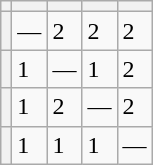<table class="wikitable">
<tr>
<th></th>
<th></th>
<th></th>
<th></th>
<th></th>
</tr>
<tr>
<th></th>
<td>—</td>
<td>2</td>
<td>2</td>
<td>2</td>
</tr>
<tr>
<th></th>
<td>1</td>
<td>—</td>
<td>1</td>
<td>2</td>
</tr>
<tr>
<th></th>
<td>1</td>
<td>2</td>
<td>—</td>
<td>2</td>
</tr>
<tr>
<th></th>
<td>1</td>
<td>1</td>
<td>1</td>
<td>—</td>
</tr>
</table>
